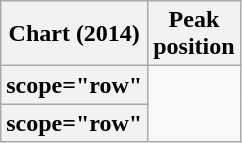<table class="wikitable plainrowheaders sortable" style="text-align:left;">
<tr>
<th scope="col">Chart (2014)</th>
<th scope="col">Peak<br>position</th>
</tr>
<tr>
<th>scope="row" </th>
</tr>
<tr>
<th>scope="row" </th>
</tr>
</table>
